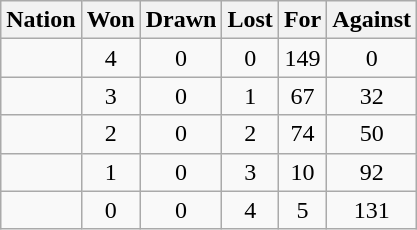<table class="wikitable" style="text-align: center;">
<tr>
<th>Nation</th>
<th>Won</th>
<th>Drawn</th>
<th>Lost</th>
<th>For</th>
<th>Against</th>
</tr>
<tr>
<td align="left"></td>
<td>4</td>
<td>0</td>
<td>0</td>
<td>149</td>
<td>0</td>
</tr>
<tr>
<td align="left"></td>
<td>3</td>
<td>0</td>
<td>1</td>
<td>67</td>
<td>32</td>
</tr>
<tr>
<td align="left"></td>
<td>2</td>
<td>0</td>
<td>2</td>
<td>74</td>
<td>50</td>
</tr>
<tr>
<td align="left"></td>
<td>1</td>
<td>0</td>
<td>3</td>
<td>10</td>
<td>92</td>
</tr>
<tr>
<td align="left"></td>
<td>0</td>
<td>0</td>
<td>4</td>
<td>5</td>
<td>131</td>
</tr>
</table>
